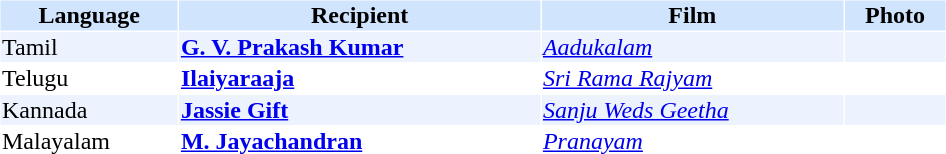<table cellspacing="1" cellpadding="1" border="0" style="width:50%;">
<tr style="background:#d1e4fd;">
<th>Language</th>
<th>Recipient</th>
<th>Film</th>
<th>Photo</th>
</tr>
<tr style="background:#edf3fe;">
<td>Tamil</td>
<td><strong><a href='#'>G. V. Prakash Kumar</a></strong></td>
<td><em><a href='#'>Aadukalam</a></em></td>
<td></td>
</tr>
<tr>
<td>Telugu</td>
<td><strong><a href='#'>Ilaiyaraaja</a></strong></td>
<td><em><a href='#'>Sri Rama Rajyam</a></em></td>
<td></td>
</tr>
<tr style="background:#edf3fe;">
<td>Kannada</td>
<td><strong><a href='#'>Jassie Gift</a></strong></td>
<td><em><a href='#'>Sanju Weds Geetha</a></em></td>
<td></td>
</tr>
<tr>
<td>Malayalam</td>
<td><strong><a href='#'>M. Jayachandran</a></strong></td>
<td><em><a href='#'>Pranayam</a></em></td>
<td></td>
</tr>
</table>
